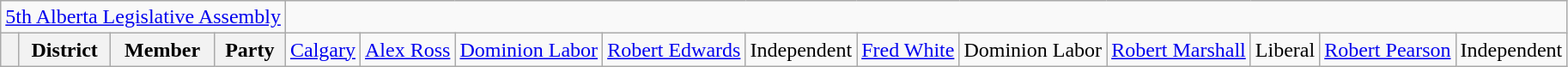<table class="wikitable">
<tr>
<td colspan="4"><a href='#'>5th Alberta Legislative Assembly</a></td>
</tr>
<tr>
<th> </th>
<th>District</th>
<th>Member</th>
<th>Party<br></th>
<td rowspan=5><a href='#'>Calgary</a></td>
<td><a href='#'>Alex Ross</a></td>
<td><a href='#'>Dominion Labor</a><br></td>
<td><a href='#'>Robert Edwards</a></td>
<td>Independent<br></td>
<td><a href='#'>Fred White</a></td>
<td>Dominion Labor<br></td>
<td><a href='#'>Robert Marshall</a></td>
<td>Liberal<br></td>
<td><a href='#'>Robert Pearson</a></td>
<td>Independent</td>
</tr>
</table>
